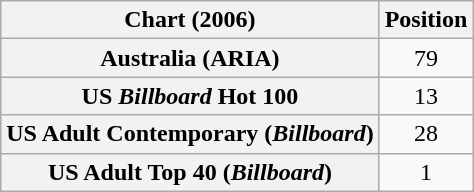<table class="wikitable sortable plainrowheaders" style="text-align:center">
<tr>
<th scope="col">Chart (2006)</th>
<th scope="col">Position</th>
</tr>
<tr>
<th scope="row">Australia (ARIA)</th>
<td>79</td>
</tr>
<tr>
<th scope="row">US <em>Billboard</em> Hot 100</th>
<td>13</td>
</tr>
<tr>
<th scope="row">US Adult Contemporary (<em>Billboard</em>)</th>
<td>28</td>
</tr>
<tr>
<th scope="row">US Adult Top 40 (<em>Billboard</em>)</th>
<td>1</td>
</tr>
</table>
